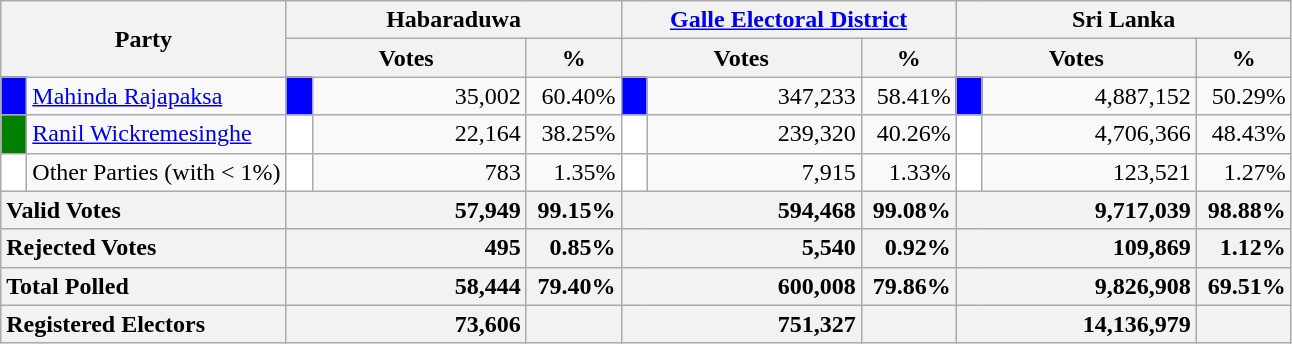<table class="wikitable">
<tr>
<th colspan="2" width="144px"rowspan="2">Party</th>
<th colspan="3" width="216px">Habaraduwa</th>
<th colspan="3" width="216px"><a href='#'>Galle Electoral District</a></th>
<th colspan="3" width="216px">Sri Lanka</th>
</tr>
<tr>
<th colspan="2" width="144px">Votes</th>
<th>%</th>
<th colspan="2" width="144px">Votes</th>
<th>%</th>
<th colspan="2" width="144px">Votes</th>
<th>%</th>
</tr>
<tr>
<td style="background-color:blue;" width="10px"></td>
<td style="text-align:left;"><a href='#'>Mahinda Rajapaksa</a></td>
<td style="background-color:blue;" width="10px"></td>
<td style="text-align:right;">35,002</td>
<td style="text-align:right;">60.40%</td>
<td style="background-color:blue;" width="10px"></td>
<td style="text-align:right;">347,233</td>
<td style="text-align:right;">58.41%</td>
<td style="background-color:blue;" width="10px"></td>
<td style="text-align:right;">4,887,152</td>
<td style="text-align:right;">50.29%</td>
</tr>
<tr>
<td style="background-color:green;" width="10px"></td>
<td style="text-align:left;"><a href='#'>Ranil Wickremesinghe</a></td>
<td style="background-color:white;" width="10px"></td>
<td style="text-align:right;">22,164</td>
<td style="text-align:right;">38.25%</td>
<td style="background-color:white;" width="10px"></td>
<td style="text-align:right;">239,320</td>
<td style="text-align:right;">40.26%</td>
<td style="background-color:white;" width="10px"></td>
<td style="text-align:right;">4,706,366</td>
<td style="text-align:right;">48.43%</td>
</tr>
<tr>
<td style="background-color:white;" width="10px"></td>
<td style="text-align:left;">Other Parties (with < 1%)</td>
<td style="background-color:white;" width="10px"></td>
<td style="text-align:right;">783</td>
<td style="text-align:right;">1.35%</td>
<td style="background-color:white;" width="10px"></td>
<td style="text-align:right;">7,915</td>
<td style="text-align:right;">1.33%</td>
<td style="background-color:white;" width="10px"></td>
<td style="text-align:right;">123,521</td>
<td style="text-align:right;">1.27%</td>
</tr>
<tr>
<th colspan="2" width="144px"style="text-align:left;">Valid Votes</th>
<th style="text-align:right;"colspan="2" width="144px">57,949</th>
<th style="text-align:right;">99.15%</th>
<th style="text-align:right;"colspan="2" width="144px">594,468</th>
<th style="text-align:right;">99.08%</th>
<th style="text-align:right;"colspan="2" width="144px">9,717,039</th>
<th style="text-align:right;">98.88%</th>
</tr>
<tr>
<th colspan="2" width="144px"style="text-align:left;">Rejected Votes</th>
<th style="text-align:right;"colspan="2" width="144px">495</th>
<th style="text-align:right;">0.85%</th>
<th style="text-align:right;"colspan="2" width="144px">5,540</th>
<th style="text-align:right;">0.92%</th>
<th style="text-align:right;"colspan="2" width="144px">109,869</th>
<th style="text-align:right;">1.12%</th>
</tr>
<tr>
<th colspan="2" width="144px"style="text-align:left;">Total Polled</th>
<th style="text-align:right;"colspan="2" width="144px">58,444</th>
<th style="text-align:right;">79.40%</th>
<th style="text-align:right;"colspan="2" width="144px">600,008</th>
<th style="text-align:right;">79.86%</th>
<th style="text-align:right;"colspan="2" width="144px">9,826,908</th>
<th style="text-align:right;">69.51%</th>
</tr>
<tr>
<th colspan="2" width="144px"style="text-align:left;">Registered Electors</th>
<th style="text-align:right;"colspan="2" width="144px">73,606</th>
<th></th>
<th style="text-align:right;"colspan="2" width="144px">751,327</th>
<th></th>
<th style="text-align:right;"colspan="2" width="144px">14,136,979</th>
<th></th>
</tr>
</table>
